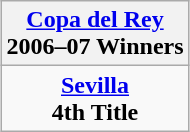<table class="wikitable" style="text-align: center; margin: 0 auto;">
<tr>
<th><a href='#'>Copa del Rey</a><br>2006–07 Winners</th>
</tr>
<tr>
<td><strong><a href='#'>Sevilla</a></strong><br><strong>4th Title</strong></td>
</tr>
</table>
